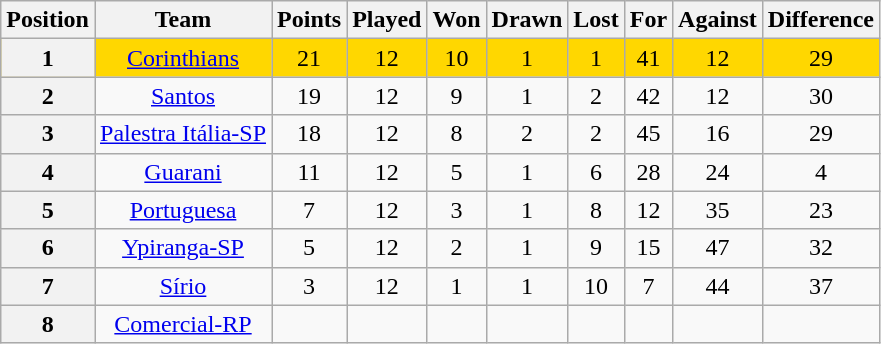<table class="wikitable" style="text-align:center">
<tr>
<th>Position</th>
<th>Team</th>
<th>Points</th>
<th>Played</th>
<th>Won</th>
<th>Drawn</th>
<th>Lost</th>
<th>For</th>
<th>Against</th>
<th>Difference</th>
</tr>
<tr style="background: gold;">
<th>1</th>
<td><a href='#'>Corinthians</a></td>
<td>21</td>
<td>12</td>
<td>10</td>
<td>1</td>
<td>1</td>
<td>41</td>
<td>12</td>
<td>29</td>
</tr>
<tr>
<th>2</th>
<td><a href='#'>Santos</a></td>
<td>19</td>
<td>12</td>
<td>9</td>
<td>1</td>
<td>2</td>
<td>42</td>
<td>12</td>
<td>30</td>
</tr>
<tr>
<th>3</th>
<td><a href='#'>Palestra Itália-SP</a></td>
<td>18</td>
<td>12</td>
<td>8</td>
<td>2</td>
<td>2</td>
<td>45</td>
<td>16</td>
<td>29</td>
</tr>
<tr>
<th>4</th>
<td><a href='#'>Guarani</a></td>
<td>11</td>
<td>12</td>
<td>5</td>
<td>1</td>
<td>6</td>
<td>28</td>
<td>24</td>
<td>4</td>
</tr>
<tr>
<th>5</th>
<td><a href='#'>Portuguesa</a></td>
<td>7</td>
<td>12</td>
<td>3</td>
<td>1</td>
<td>8</td>
<td>12</td>
<td>35</td>
<td>23</td>
</tr>
<tr>
<th>6</th>
<td><a href='#'>Ypiranga-SP</a></td>
<td>5</td>
<td>12</td>
<td>2</td>
<td>1</td>
<td>9</td>
<td>15</td>
<td>47</td>
<td>32</td>
</tr>
<tr>
<th>7</th>
<td><a href='#'>Sírio</a></td>
<td>3</td>
<td>12</td>
<td>1</td>
<td>1</td>
<td>10</td>
<td>7</td>
<td>44</td>
<td>37</td>
</tr>
<tr>
<th>8</th>
<td><a href='#'>Comercial-RP</a></td>
<td></td>
<td></td>
<td></td>
<td></td>
<td></td>
<td></td>
<td></td>
<td></td>
</tr>
</table>
